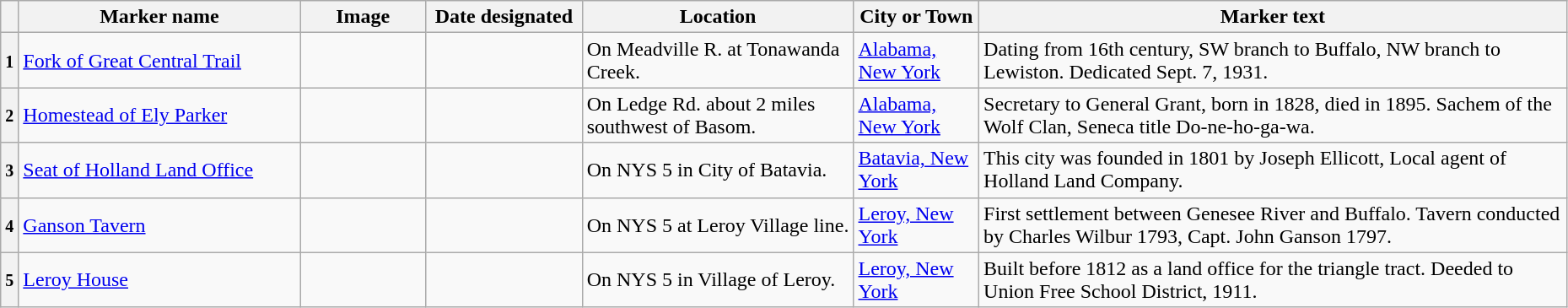<table class="wikitable sortable" style="width:98%">
<tr>
<th></th>
<th width = 18% ><strong>Marker name</strong></th>
<th width = 8% class="unsortable" ><strong>Image</strong></th>
<th width = 10% ><strong>Date designated</strong></th>
<th><strong>Location</strong></th>
<th width = 8% ><strong>City or Town</strong></th>
<th class="unsortable" ><strong>Marker text</strong></th>
</tr>
<tr ->
<th><small>1</small></th>
<td><a href='#'>Fork of Great Central Trail</a></td>
<td></td>
<td></td>
<td>On Meadville R. at Tonawanda Creek.</td>
<td><a href='#'>Alabama, New York</a></td>
<td>Dating from 16th century, SW branch to Buffalo, NW branch to Lewiston. Dedicated Sept. 7, 1931.</td>
</tr>
<tr ->
<th><small>2</small></th>
<td><a href='#'>Homestead of Ely Parker</a></td>
<td></td>
<td></td>
<td>On Ledge Rd. about 2 miles southwest of Basom.</td>
<td><a href='#'>Alabama, New York</a></td>
<td>Secretary to General Grant, born in 1828, died in 1895. Sachem of the Wolf Clan, Seneca title Do-ne-ho-ga-wa.</td>
</tr>
<tr ->
<th><small>3</small></th>
<td><a href='#'>Seat of Holland Land Office</a></td>
<td></td>
<td></td>
<td>On NYS 5 in City of Batavia.</td>
<td><a href='#'>Batavia, New York</a></td>
<td>This city was founded in 1801 by Joseph Ellicott, Local agent of Holland Land Company.</td>
</tr>
<tr ->
<th><small>4</small></th>
<td><a href='#'>Ganson Tavern</a></td>
<td></td>
<td></td>
<td>On NYS 5 at Leroy Village line.</td>
<td><a href='#'>Leroy, New York</a></td>
<td>First settlement between Genesee River and Buffalo. Tavern conducted by Charles Wilbur 1793, Capt. John Ganson 1797.</td>
</tr>
<tr ->
<th><small>5</small></th>
<td><a href='#'>Leroy House</a></td>
<td></td>
<td></td>
<td>On NYS 5 in Village of Leroy.</td>
<td><a href='#'>Leroy, New York</a></td>
<td>Built before 1812 as a land office for the triangle tract. Deeded to Union Free School District, 1911.</td>
</tr>
</table>
